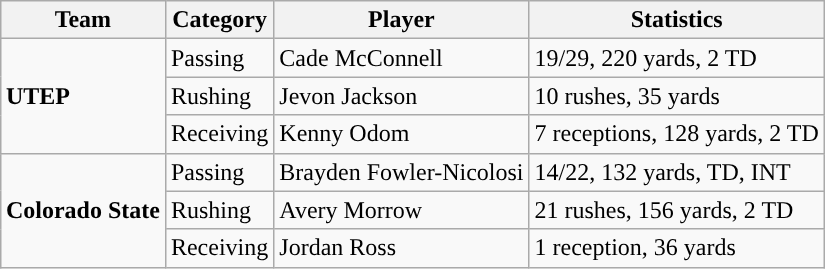<table class="wikitable" style="float: right;">
<tr>
<th>Team</th>
<th>Category</th>
<th>Player</th>
<th>Statistics</th>
</tr>
<tr>
<td rowspan=3><strong>UTEP</strong></td>
<td>Passing</td>
<td>Cade McConnell</td>
<td>19/29, 220 yards, 2 TD</td>
</tr>
<tr>
<td>Rushing</td>
<td>Jevon Jackson</td>
<td>10 rushes, 35 yards</td>
</tr>
<tr>
<td>Receiving</td>
<td>Kenny Odom</td>
<td>7 receptions, 128 yards, 2 TD</td>
</tr>
<tr>
<td rowspan=3><strong>Colorado State</strong></td>
<td>Passing</td>
<td>Brayden Fowler-Nicolosi</td>
<td>14/22, 132 yards, TD, INT</td>
</tr>
<tr>
<td>Rushing</td>
<td>Avery Morrow</td>
<td>21 rushes, 156 yards, 2 TD</td>
</tr>
<tr>
<td>Receiving</td>
<td>Jordan Ross</td>
<td>1 reception, 36 yards</td>
</tr>
</table>
